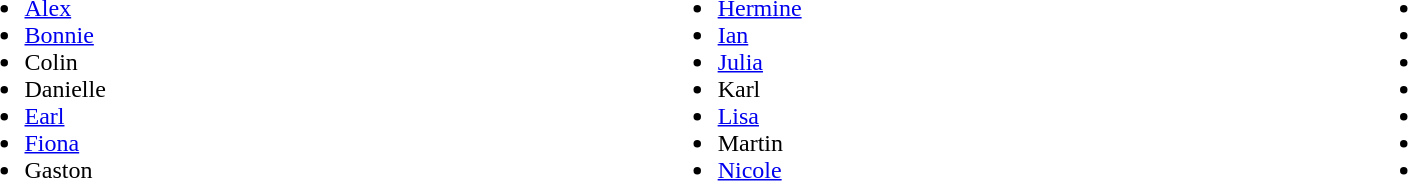<table style="width:90%;">
<tr>
<td><br><ul><li><a href='#'>Alex</a></li><li><a href='#'>Bonnie</a></li><li>Colin</li><li>Danielle</li><li><a href='#'>Earl</a></li><li><a href='#'>Fiona</a></li><li>Gaston</li></ul></td>
<td><br><ul><li><a href='#'>Hermine</a></li><li><a href='#'>Ian</a></li><li><a href='#'>Julia</a></li><li>Karl</li><li><a href='#'>Lisa</a></li><li>Martin</li><li><a href='#'>Nicole</a></li></ul></td>
<td><br><ul><li></li><li></li><li></li><li></li><li></li><li></li><li></li></ul></td>
</tr>
</table>
